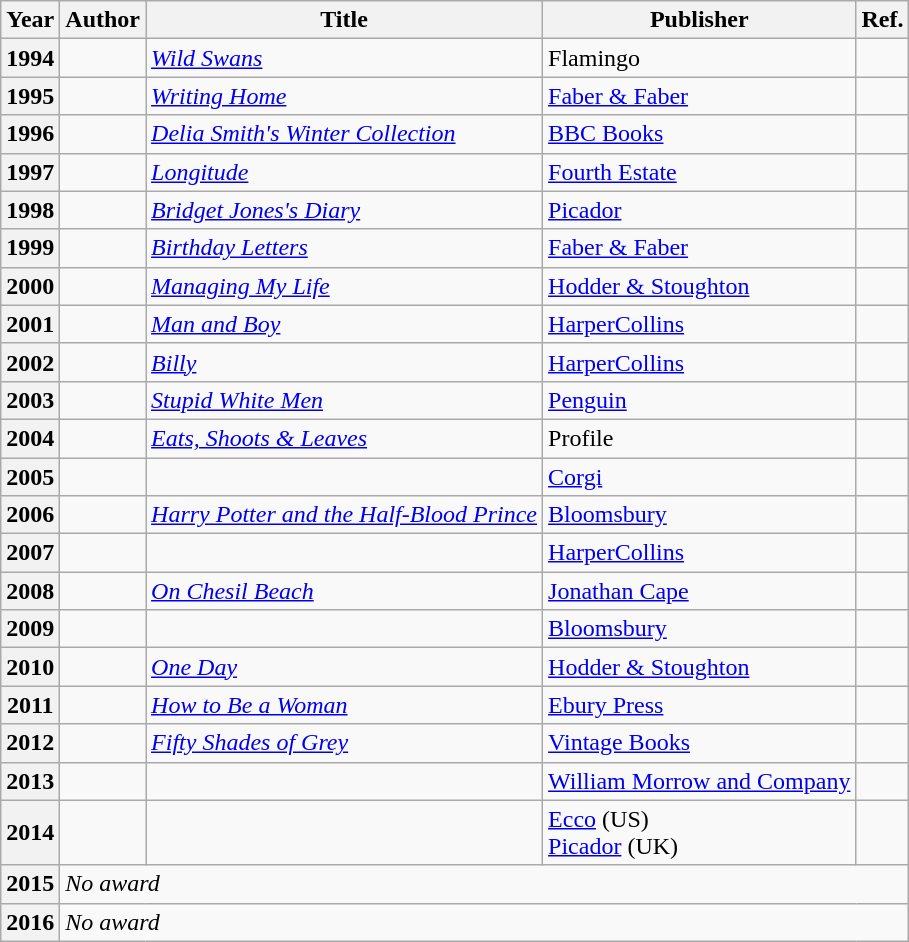<table class="wikitable sortable">
<tr>
<th>Year</th>
<th>Author</th>
<th>Title</th>
<th>Publisher</th>
<th>Ref.</th>
</tr>
<tr>
<th>1994</th>
<td></td>
<td><em><a href='#'>Wild Swans</a></em></td>
<td>Flamingo</td>
<td></td>
</tr>
<tr>
<th>1995</th>
<td></td>
<td><em><a href='#'>Writing Home</a></em></td>
<td><a href='#'>Faber & Faber</a></td>
<td></td>
</tr>
<tr>
<th>1996</th>
<td></td>
<td><em><a href='#'>Delia Smith's Winter Collection</a></em></td>
<td><a href='#'>BBC Books</a></td>
<td></td>
</tr>
<tr>
<th>1997</th>
<td></td>
<td><em><a href='#'>Longitude</a></em></td>
<td><a href='#'>Fourth Estate</a></td>
<td></td>
</tr>
<tr>
<th>1998</th>
<td></td>
<td><em><a href='#'>Bridget Jones's Diary</a></em></td>
<td><a href='#'>Picador</a></td>
<td></td>
</tr>
<tr>
<th>1999</th>
<td></td>
<td><em><a href='#'>Birthday Letters</a></em></td>
<td><a href='#'>Faber & Faber</a></td>
<td></td>
</tr>
<tr>
<th>2000</th>
<td></td>
<td><em><a href='#'>Managing My Life</a></em></td>
<td><a href='#'>Hodder & Stoughton</a></td>
<td></td>
</tr>
<tr>
<th>2001</th>
<td></td>
<td><em><a href='#'>Man and Boy</a></em></td>
<td><a href='#'>HarperCollins</a></td>
<td></td>
</tr>
<tr>
<th>2002</th>
<td></td>
<td><em><a href='#'>Billy</a></em></td>
<td><a href='#'>HarperCollins</a></td>
<td></td>
</tr>
<tr>
<th>2003</th>
<td></td>
<td><em><a href='#'>Stupid White Men</a></em></td>
<td><a href='#'>Penguin</a></td>
<td></td>
</tr>
<tr>
<th>2004</th>
<td></td>
<td><em><a href='#'>Eats, Shoots & Leaves</a></em></td>
<td>Profile</td>
<td></td>
</tr>
<tr>
<th>2005</th>
<td></td>
<td></td>
<td><a href='#'>Corgi</a></td>
<td></td>
</tr>
<tr>
<th>2006</th>
<td></td>
<td><em><a href='#'>Harry Potter and the Half-Blood Prince</a></em></td>
<td><a href='#'>Bloomsbury</a></td>
<td></td>
</tr>
<tr>
<th>2007</th>
<td></td>
<td></td>
<td><a href='#'>HarperCollins</a></td>
<td></td>
</tr>
<tr>
<th>2008</th>
<td></td>
<td><em><a href='#'>On Chesil Beach</a></em></td>
<td><a href='#'>Jonathan Cape</a></td>
<td></td>
</tr>
<tr>
<th>2009</th>
<td></td>
<td></td>
<td><a href='#'>Bloomsbury</a></td>
<td></td>
</tr>
<tr>
<th>2010</th>
<td></td>
<td><em><a href='#'>One Day</a></em></td>
<td><a href='#'>Hodder & Stoughton</a></td>
<td></td>
</tr>
<tr>
<th>2011</th>
<td></td>
<td><em><a href='#'>How to Be a Woman</a></em></td>
<td><a href='#'>Ebury Press</a></td>
<td></td>
</tr>
<tr>
<th>2012</th>
<td></td>
<td><em><a href='#'>Fifty Shades of Grey</a></em></td>
<td><a href='#'>Vintage Books</a></td>
<td></td>
</tr>
<tr>
<th>2013</th>
<td></td>
<td></td>
<td><a href='#'>William Morrow and Company</a></td>
<td></td>
</tr>
<tr>
<th>2014</th>
<td></td>
<td></td>
<td><a href='#'>Ecco</a> (US)<br><a href='#'>Picador</a> (UK)</td>
<td></td>
</tr>
<tr>
<th>2015</th>
<td colspan="4"><em>No award</em></td>
</tr>
<tr>
<th>2016</th>
<td colspan="4"><em>No award</em></td>
</tr>
</table>
